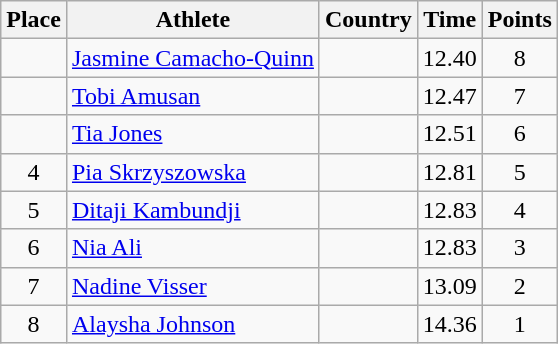<table class="wikitable">
<tr>
<th>Place</th>
<th>Athlete</th>
<th>Country</th>
<th>Time</th>
<th>Points</th>
</tr>
<tr>
<td align=center></td>
<td><a href='#'>Jasmine Camacho-Quinn</a></td>
<td></td>
<td>12.40</td>
<td align=center>8</td>
</tr>
<tr>
<td align=center></td>
<td><a href='#'>Tobi Amusan</a></td>
<td></td>
<td>12.47</td>
<td align=center>7</td>
</tr>
<tr>
<td align=center></td>
<td><a href='#'>Tia Jones</a></td>
<td></td>
<td>12.51</td>
<td align=center>6</td>
</tr>
<tr>
<td align=center>4</td>
<td><a href='#'>Pia Skrzyszowska</a></td>
<td></td>
<td>12.81</td>
<td align=center>5</td>
</tr>
<tr>
<td align=center>5</td>
<td><a href='#'>Ditaji Kambundji</a></td>
<td></td>
<td>12.83</td>
<td align=center>4</td>
</tr>
<tr>
<td align=center>6</td>
<td><a href='#'>Nia Ali</a></td>
<td></td>
<td>12.83</td>
<td align=center>3</td>
</tr>
<tr>
<td align=center>7</td>
<td><a href='#'>Nadine Visser</a></td>
<td></td>
<td>13.09</td>
<td align=center>2</td>
</tr>
<tr>
<td align=center>8</td>
<td><a href='#'>Alaysha Johnson</a></td>
<td></td>
<td>14.36</td>
<td align=center>1</td>
</tr>
</table>
